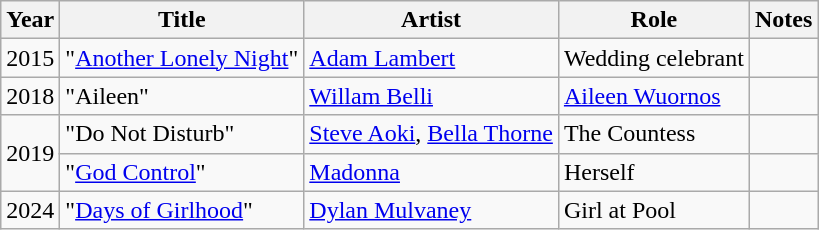<table class="wikitable">
<tr>
<th>Year</th>
<th>Title</th>
<th>Artist</th>
<th>Role</th>
<th>Notes</th>
</tr>
<tr>
<td>2015</td>
<td>"<a href='#'>Another Lonely Night</a>"</td>
<td><a href='#'>Adam Lambert</a></td>
<td>Wedding celebrant</td>
<td></td>
</tr>
<tr>
<td>2018</td>
<td>"Aileen"</td>
<td><a href='#'>Willam Belli</a></td>
<td><a href='#'>Aileen Wuornos</a></td>
<td></td>
</tr>
<tr>
<td rowspan="2">2019</td>
<td>"Do Not Disturb"</td>
<td><a href='#'>Steve Aoki</a>, <a href='#'>Bella Thorne</a></td>
<td>The Countess</td>
<td></td>
</tr>
<tr>
<td>"<a href='#'>God Control</a>"</td>
<td><a href='#'>Madonna</a></td>
<td>Herself</td>
<td></td>
</tr>
<tr>
<td>2024</td>
<td>"<a href='#'>Days of Girlhood</a>"</td>
<td><a href='#'>Dylan Mulvaney</a></td>
<td>Girl at Pool</td>
<td></td>
</tr>
</table>
